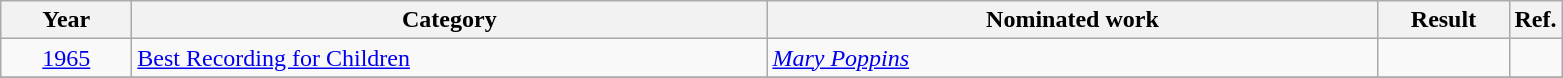<table class=wikitable>
<tr>
<th scope="col" style="width:5em;">Year</th>
<th scope="col" style="width:26em;">Category</th>
<th scope="col" style="width:25em;">Nominated work</th>
<th scope="col" style="width:5em;">Result</th>
<th>Ref.</th>
</tr>
<tr>
<td style="text-align:center;"><a href='#'>1965</a></td>
<td><a href='#'>Best Recording for Children</a></td>
<td><em><a href='#'>Mary Poppins</a></em></td>
<td></td>
<td></td>
</tr>
<tr>
</tr>
</table>
